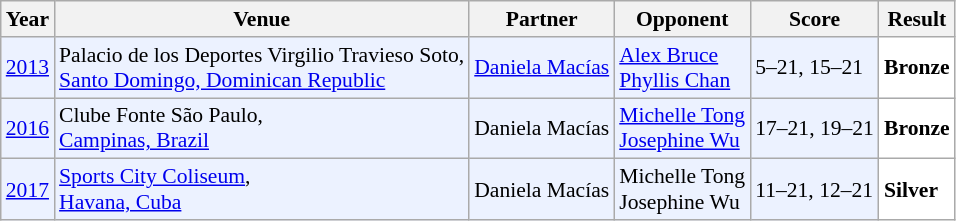<table class="sortable wikitable" style="font-size: 90%;">
<tr>
<th>Year</th>
<th>Venue</th>
<th>Partner</th>
<th>Opponent</th>
<th>Score</th>
<th>Result</th>
</tr>
<tr style="background:#ECF2FF">
<td align="center"><a href='#'>2013</a></td>
<td align="left">Palacio de los Deportes Virgilio Travieso Soto,<br><a href='#'>Santo Domingo, Dominican Republic</a></td>
<td align="left"> <a href='#'>Daniela Macías</a></td>
<td align="left"> <a href='#'>Alex Bruce</a> <br>  <a href='#'>Phyllis Chan</a></td>
<td align="left">5–21, 15–21</td>
<td style="text-align:left; background:white"> <strong>Bronze</strong></td>
</tr>
<tr style="background:#ECF2FF">
<td align="center"><a href='#'>2016</a></td>
<td align="left">Clube Fonte São Paulo,<br><a href='#'>Campinas, Brazil</a></td>
<td align="left"> Daniela Macías</td>
<td align="left"> <a href='#'>Michelle Tong</a> <br>  <a href='#'>Josephine Wu</a></td>
<td align="left">17–21, 19–21</td>
<td style="text-align:left; background:white"> <strong>Bronze</strong></td>
</tr>
<tr style="background:#ECF2FF">
<td align="center"><a href='#'>2017</a></td>
<td align="left"><a href='#'>Sports City Coliseum</a>,<br><a href='#'>Havana, Cuba</a></td>
<td align="left"> Daniela Macías</td>
<td align="left"> Michelle Tong <br>  Josephine Wu</td>
<td align="left">11–21, 12–21</td>
<td style="text-align:left; background:white"> <strong>Silver</strong></td>
</tr>
</table>
